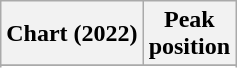<table class="wikitable sortable plainrowheaders">
<tr>
<th scope="col">Chart (2022)</th>
<th scope="col">Peak<br>position</th>
</tr>
<tr>
</tr>
<tr>
</tr>
<tr>
</tr>
<tr>
</tr>
<tr>
</tr>
<tr>
</tr>
<tr>
</tr>
<tr>
</tr>
<tr>
</tr>
<tr>
</tr>
<tr>
</tr>
<tr>
</tr>
<tr>
</tr>
<tr>
</tr>
<tr>
</tr>
<tr>
</tr>
</table>
